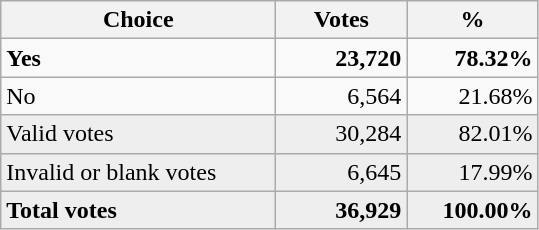<table class="wikitable">
<tr>
<th style=width:11em>Choice</th>
<th style=width:5em>Votes</th>
<th style=width:5em>%</th>
</tr>
<tr>
<td> <strong>Yes</strong></td>
<td style="text-align: right;"><strong>23,720</strong></td>
<td style="text-align: right;"><strong>78.32%</strong></td>
</tr>
<tr>
<td> No</td>
<td style="text-align: right;">6,564</td>
<td style="text-align: right;">21.68%</td>
</tr>
<tr style="background-color:#eeeeee" |>
<td>Valid votes</td>
<td style="text-align: right;">30,284</td>
<td style="text-align: right;">82.01%</td>
</tr>
<tr style="background-color:#eeeeee" |>
<td>Invalid or blank votes</td>
<td style="text-align: right;">6,645</td>
<td style="text-align: right;">17.99%</td>
</tr>
<tr style="background-color:#eeeeee" |>
<td><strong>Total votes </strong></td>
<td style="text-align: right;"><strong>36,929</strong></td>
<td style="text-align: right;"><strong>100.00%</strong></td>
</tr>
</table>
